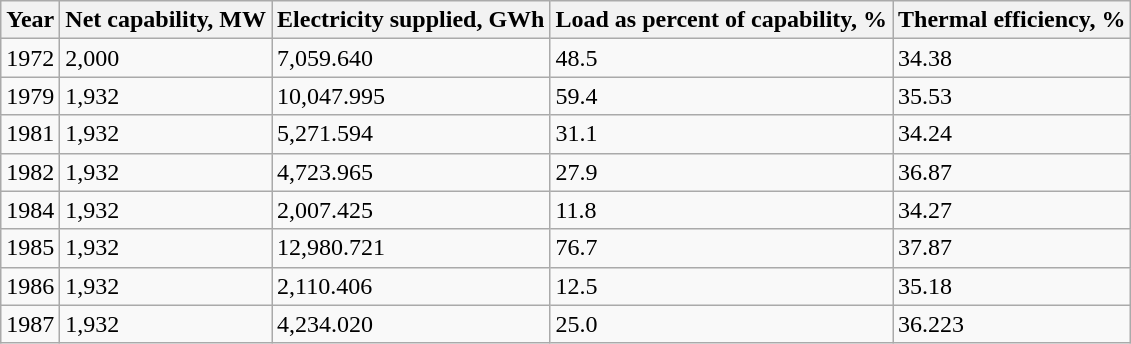<table class="wikitable">
<tr>
<th>Year</th>
<th>Net  capability, MW</th>
<th>Electricity  supplied, GWh</th>
<th>Load  as percent of capability, %</th>
<th>Thermal  efficiency, %</th>
</tr>
<tr>
<td>1972</td>
<td>2,000</td>
<td>7,059.640</td>
<td>48.5</td>
<td>34.38</td>
</tr>
<tr>
<td>1979</td>
<td>1,932</td>
<td>10,047.995</td>
<td>59.4</td>
<td>35.53</td>
</tr>
<tr>
<td>1981</td>
<td>1,932</td>
<td>5,271.594</td>
<td>31.1</td>
<td>34.24</td>
</tr>
<tr>
<td>1982</td>
<td>1,932</td>
<td>4,723.965</td>
<td>27.9</td>
<td>36.87</td>
</tr>
<tr>
<td>1984</td>
<td>1,932</td>
<td>2,007.425</td>
<td>11.8</td>
<td>34.27</td>
</tr>
<tr>
<td>1985</td>
<td>1,932</td>
<td>12,980.721</td>
<td>76.7</td>
<td>37.87</td>
</tr>
<tr>
<td>1986</td>
<td>1,932</td>
<td>2,110.406</td>
<td>12.5</td>
<td>35.18</td>
</tr>
<tr>
<td>1987</td>
<td>1,932</td>
<td>4,234.020</td>
<td>25.0</td>
<td>36.223</td>
</tr>
</table>
